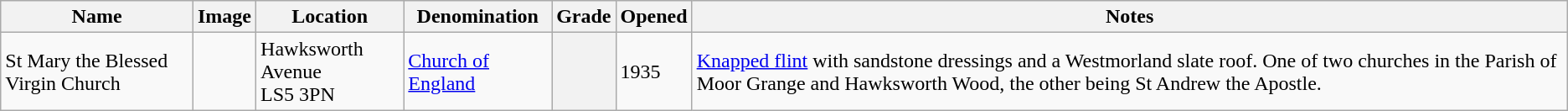<table class="wikitable sortable">
<tr>
<th>Name</th>
<th class="unsortable">Image</th>
<th>Location</th>
<th>Denomination</th>
<th>Grade</th>
<th>Opened</th>
<th class="unsortable">Notes</th>
</tr>
<tr>
<td>St Mary the Blessed Virgin Church</td>
<td></td>
<td>Hawksworth Avenue<br>LS5 3PN</td>
<td><a href='#'>Church of England</a></td>
<th></th>
<td>1935</td>
<td><a href='#'>Knapped flint</a> with sandstone dressings and a Westmorland slate roof. One of two churches in the Parish of Moor Grange and Hawksworth Wood, the other being St Andrew the Apostle.</td>
</tr>
</table>
